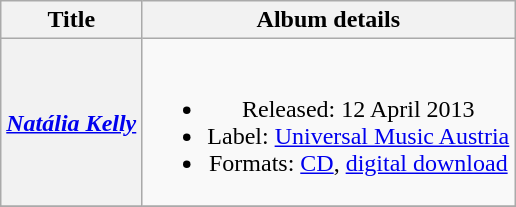<table class="wikitable plainrowheaders" style="text-align:center;">
<tr>
<th scope="col">Title</th>
<th scope="col">Album details</th>
</tr>
<tr>
<th scope="row"><em><a href='#'>Natália Kelly</a></em></th>
<td><br><ul><li>Released: 12 April 2013</li><li>Label: <a href='#'>Universal Music Austria</a></li><li>Formats: <a href='#'>CD</a>, <a href='#'>digital download</a></li></ul></td>
</tr>
<tr>
</tr>
</table>
